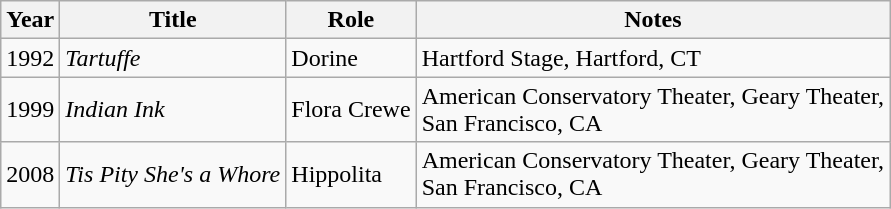<table class="wikitable sortable">
<tr>
<th>Year</th>
<th>Title</th>
<th>Role</th>
<th class="unsortable">Notes</th>
</tr>
<tr>
<td>1992</td>
<td><em>Tartuffe</em></td>
<td>Dorine</td>
<td>Hartford Stage, Hartford, CT</td>
</tr>
<tr>
<td>1999</td>
<td><em>Indian Ink</em></td>
<td>Flora Crewe</td>
<td>American Conservatory Theater, Geary Theater,<br>San Francisco, CA</td>
</tr>
<tr>
<td>2008</td>
<td><em>Tis Pity She's a Whore</em></td>
<td>Hippolita</td>
<td>American Conservatory Theater, Geary Theater,<br>San Francisco, CA</td>
</tr>
</table>
